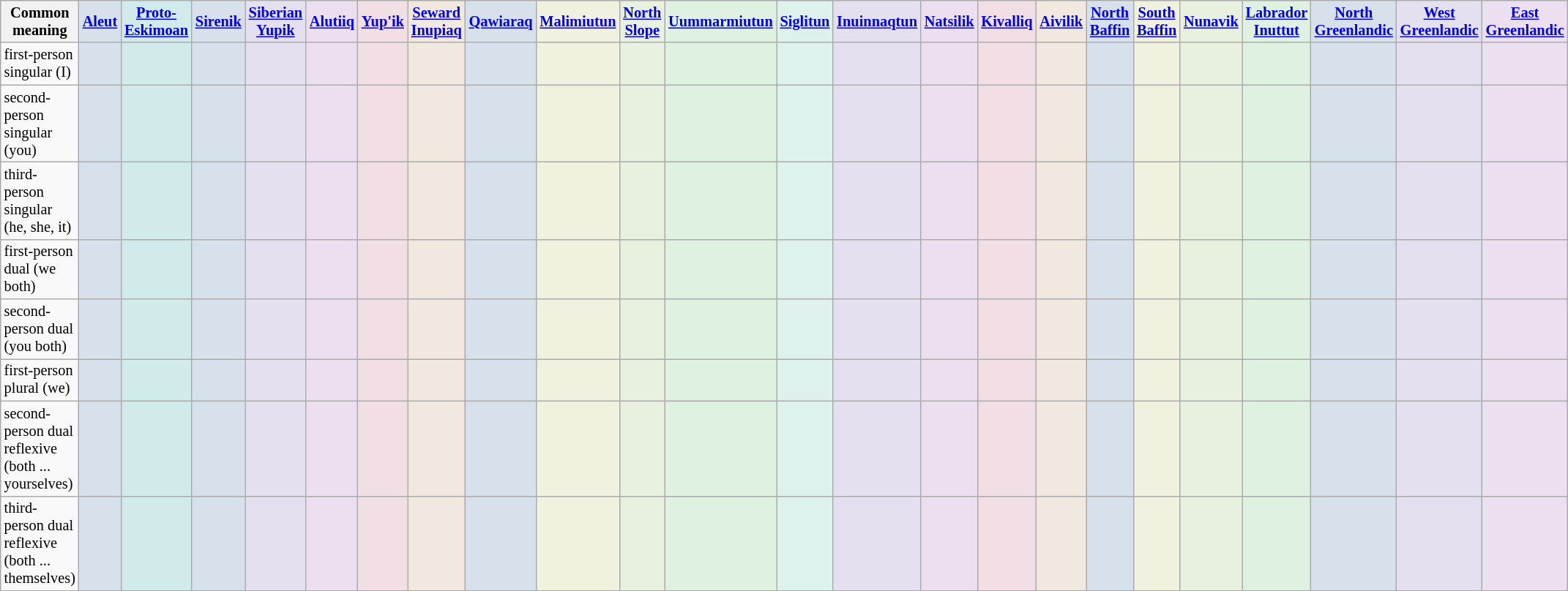<table class="wikitable" style="font-size: 85%">
<tr>
<th>Common meaning</th>
<th style="background-color: #d6e1ec"><a href='#'>Aleut</a></th>
<th style="background-color: #d1ebeb"><a href='#'>Proto-Eskimoan</a></th>
<th style="background-color: #d6e1ec"><a href='#'>Sirenik</a></th>
<th style="background-color: #e4e0f0"><a href='#'>Siberian Yupik</a></th>
<th style="background-color: #ece0f0"><a href='#'>Alutiiq</a></th>
<th style="background-color: #f1dfe5"><a href='#'>Yup'ik</a></th>
<th style="background-color: #f1e9df"><a href='#'>Seward Inupiaq</a></th>
<th style="background-color: #d6e1ec"><a href='#'>Qawiaraq</a></th>
<th style="background-color: #f0f1df"><a href='#'>Malimiutun</a></th>
<th style="background-color: #e8f1df"><a href='#'>North Slope</a></th>
<th style="background-color: #dff1e0"><a href='#'>Uummarmiutun</a></th>
<th style="background-color: #dff1ed"><a href='#'>Siglitun</a></th>
<th style="background-color: #e4e0f0"><a href='#'>Inuinnaqtun</a></th>
<th style="background-color: #ece0f0"><a href='#'>Natsilik</a></th>
<th style="background-color: #f1dfe5"><a href='#'>Kivalliq</a></th>
<th style="background-color: #f1e9df"><a href='#'>Aivilik</a></th>
<th style="background-color: #d6e1ec"><a href='#'>North Baffin</a></th>
<th style="background-color: #f0f1df"><a href='#'>South Baffin</a></th>
<th style="background-color: #e8f1df"><a href='#'>Nunavik</a></th>
<th style="background-color: #dff1e0"><a href='#'>Labrador Inuttut</a></th>
<th style="background-color: #d6e1ec"><a href='#'>North Greenlandic</a></th>
<th style="background-color: #e4e0f0"><a href='#'>West Greenlandic</a></th>
<th style="background-color: #ece0f0"><a href='#'>East Greenlandic</a></th>
</tr>
<tr>
<td>first-person singular (I)</td>
<td style="background-color: #d6e1ec"></td>
<td style="background-color: #d1ebeb"></td>
<td style="background-color: #d6e1ec"></td>
<td style="background-color: #e4e0f0"></td>
<td style="background-color: #ece0f0"></td>
<td style="background-color: #f1dfe5"></td>
<td style="background-color: #f1e9df"></td>
<td style="background-color: #d6e1ec"></td>
<td style="background-color: #f0f1df"></td>
<td style="background-color: #e8f1df"></td>
<td style="background-color: #dff1e0"></td>
<td style="background-color: #dff1ed"></td>
<td style="background-color: #e4e0f0"></td>
<td style="background-color: #ece0f0"></td>
<td style="background-color: #f1dfe5"></td>
<td style="background-color: #f1e9df"></td>
<td style="background-color: #d6e1ec"></td>
<td style="background-color: #f0f1df"></td>
<td style="background-color: #e8f1df"></td>
<td style="background-color: #dff1e0"></td>
<td style="background-color: #d6e1ec"></td>
<td style="background-color: #e4e0f0"></td>
<td style="background-color: #ece0f0"></td>
</tr>
<tr>
<td>second-person singular (you)</td>
<td style="background-color: #d6e1ec"></td>
<td style="background-color: #d1ebeb"></td>
<td style="background-color: #d6e1ec"></td>
<td style="background-color: #e4e0f0"></td>
<td style="background-color: #ece0f0"></td>
<td style="background-color: #f1dfe5"></td>
<td style="background-color: #f1e9df"></td>
<td style="background-color: #d6e1ec"></td>
<td style="background-color: #f0f1df"></td>
<td style="background-color: #e8f1df"></td>
<td style="background-color: #dff1e0"></td>
<td style="background-color: #dff1ed"></td>
<td style="background-color: #e4e0f0"></td>
<td style="background-color: #ece0f0"></td>
<td style="background-color: #f1dfe5"></td>
<td style="background-color: #f1e9df"></td>
<td style="background-color: #d6e1ec"></td>
<td style="background-color: #f0f1df"></td>
<td style="background-color: #e8f1df"></td>
<td style="background-color: #dff1e0"></td>
<td style="background-color: #d6e1ec"></td>
<td style="background-color: #e4e0f0"></td>
<td style="background-color: #ece0f0"></td>
</tr>
<tr>
<td>third-person singular (he, she, it)</td>
<td style="background-color: #d6e1ec"></td>
<td style="background-color: #d1ebeb"> </td>
<td style="background-color: #d6e1ec"></td>
<td style="background-color: #e4e0f0"></td>
<td style="background-color: #ece0f0"></td>
<td style="background-color: #f1dfe5"></td>
<td style="background-color: #f1e9df"></td>
<td style="background-color: #d6e1ec"></td>
<td style="background-color: #f0f1df"></td>
<td style="background-color: #e8f1df"></td>
<td style="background-color: #dff1e0"></td>
<td style="background-color: #dff1ed"></td>
<td style="background-color: #e4e0f0"></td>
<td style="background-color: #ece0f0"></td>
<td style="background-color: #f1dfe5"></td>
<td style="background-color: #f1e9df"></td>
<td style="background-color: #d6e1ec"></td>
<td style="background-color: #f0f1df"></td>
<td style="background-color: #e8f1df"></td>
<td style="background-color: #dff1e0"></td>
<td style="background-color: #d6e1ec"></td>
<td style="background-color: #e4e0f0"></td>
<td style="background-color: #ece0f0"></td>
</tr>
<tr>
<td>first-person dual (we both)</td>
<td style="background-color: #d6e1ec"></td>
<td style="background-color: #d1ebeb"></td>
<td style="background-color: #d6e1ec"></td>
<td style="background-color: #e4e0f0"></td>
<td style="background-color: #ece0f0"></td>
<td style="background-color: #f1dfe5"></td>
<td style="background-color: #f1e9df"></td>
<td style="background-color: #d6e1ec"></td>
<td style="background-color: #f0f1df"></td>
<td style="background-color: #e8f1df"></td>
<td style="background-color: #dff1e0"></td>
<td style="background-color: #dff1ed"></td>
<td style="background-color: #e4e0f0"></td>
<td style="background-color: #ece0f0"></td>
<td style="background-color: #f1dfe5"></td>
<td style="background-color: #f1e9df"></td>
<td style="background-color: #d6e1ec"></td>
<td style="background-color: #f0f1df"></td>
<td style="background-color: #e8f1df"></td>
<td style="background-color: #dff1e0"></td>
<td style="background-color: #d6e1ec"></td>
<td style="background-color: #e4e0f0"></td>
<td style="background-color: #ece0f0"></td>
</tr>
<tr>
<td>second-person dual (you both)</td>
<td style="background-color: #d6e1ec"></td>
<td style="background-color: #d1ebeb"></td>
<td style="background-color: #d6e1ec"></td>
<td style="background-color: #e4e0f0"></td>
<td style="background-color: #ece0f0"></td>
<td style="background-color: #f1dfe5"></td>
<td style="background-color: #f1e9df"></td>
<td style="background-color: #d6e1ec"></td>
<td style="background-color: #f0f1df"></td>
<td style="background-color: #e8f1df"></td>
<td style="background-color: #dff1e0"></td>
<td style="background-color: #dff1ed"></td>
<td style="background-color: #e4e0f0"></td>
<td style="background-color: #ece0f0"></td>
<td style="background-color: #f1dfe5"></td>
<td style="background-color: #f1e9df"></td>
<td style="background-color: #d6e1ec"></td>
<td style="background-color: #f0f1df"></td>
<td style="background-color: #e8f1df"></td>
<td style="background-color: #dff1e0"></td>
<td style="background-color: #d6e1ec"></td>
<td style="background-color: #e4e0f0"></td>
<td style="background-color: #ece0f0"></td>
</tr>
<tr>
<td>first-person plural (we)</td>
<td style="background-color: #d6e1ec"></td>
<td style="background-color: #d1ebeb"></td>
<td style="background-color: #d6e1ec"></td>
<td style="background-color: #e4e0f0"></td>
<td style="background-color: #ece0f0"></td>
<td style="background-color: #f1dfe5"></td>
<td style="background-color: #f1e9df"></td>
<td style="background-color: #d6e1ec"></td>
<td style="background-color: #f0f1df"></td>
<td style="background-color: #e8f1df"></td>
<td style="background-color: #dff1e0"></td>
<td style="background-color: #dff1ed"></td>
<td style="background-color: #e4e0f0"></td>
<td style="background-color: #ece0f0"></td>
<td style="background-color: #f1dfe5"></td>
<td style="background-color: #f1e9df"></td>
<td style="background-color: #d6e1ec"></td>
<td style="background-color: #f0f1df"></td>
<td style="background-color: #e8f1df"></td>
<td style="background-color: #dff1e0"></td>
<td style="background-color: #d6e1ec"></td>
<td style="background-color: #e4e0f0"></td>
<td style="background-color: #ece0f0"></td>
</tr>
<tr>
<td>second-person dual reflexive (both ... yourselves)</td>
<td style="background-color: #d6e1ec"></td>
<td style="background-color: #d1ebeb"></td>
<td style="background-color: #d6e1ec"></td>
<td style="background-color: #e4e0f0"></td>
<td style="background-color: #ece0f0"></td>
<td style="background-color: #f1dfe5"></td>
<td style="background-color: #f1e9df"></td>
<td style="background-color: #d6e1ec"></td>
<td style="background-color: #f0f1df"></td>
<td style="background-color: #e8f1df"></td>
<td style="background-color: #dff1e0"></td>
<td style="background-color: #dff1ed"></td>
<td style="background-color: #e4e0f0"></td>
<td style="background-color: #ece0f0"></td>
<td style="background-color: #f1dfe5"></td>
<td style="background-color: #f1e9df"></td>
<td style="background-color: #d6e1ec"></td>
<td style="background-color: #f0f1df"></td>
<td style="background-color: #e8f1df"></td>
<td style="background-color: #dff1e0"></td>
<td style="background-color: #d6e1ec"></td>
<td style="background-color: #e4e0f0"></td>
<td style="background-color: #ece0f0"></td>
</tr>
<tr>
<td>third-person dual reflexive (both ... themselves)</td>
<td style="background-color: #d6e1ec"></td>
<td style="background-color: #d1ebeb"> </td>
<td style="background-color: #d6e1ec"></td>
<td style="background-color: #e4e0f0"></td>
<td style="background-color: #ece0f0"></td>
<td style="background-color: #f1dfe5"></td>
<td style="background-color: #f1e9df"></td>
<td style="background-color: #d6e1ec"></td>
<td style="background-color: #f0f1df"></td>
<td style="background-color: #e8f1df"></td>
<td style="background-color: #dff1e0"></td>
<td style="background-color: #dff1ed"></td>
<td style="background-color: #e4e0f0"></td>
<td style="background-color: #ece0f0"></td>
<td style="background-color: #f1dfe5"></td>
<td style="background-color: #f1e9df"></td>
<td style="background-color: #d6e1ec"></td>
<td style="background-color: #f0f1df"></td>
<td style="background-color: #e8f1df"></td>
<td style="background-color: #dff1e0"></td>
<td style="background-color: #d6e1ec"></td>
<td style="background-color: #e4e0f0"></td>
<td style="background-color: #ece0f0"></td>
</tr>
</table>
